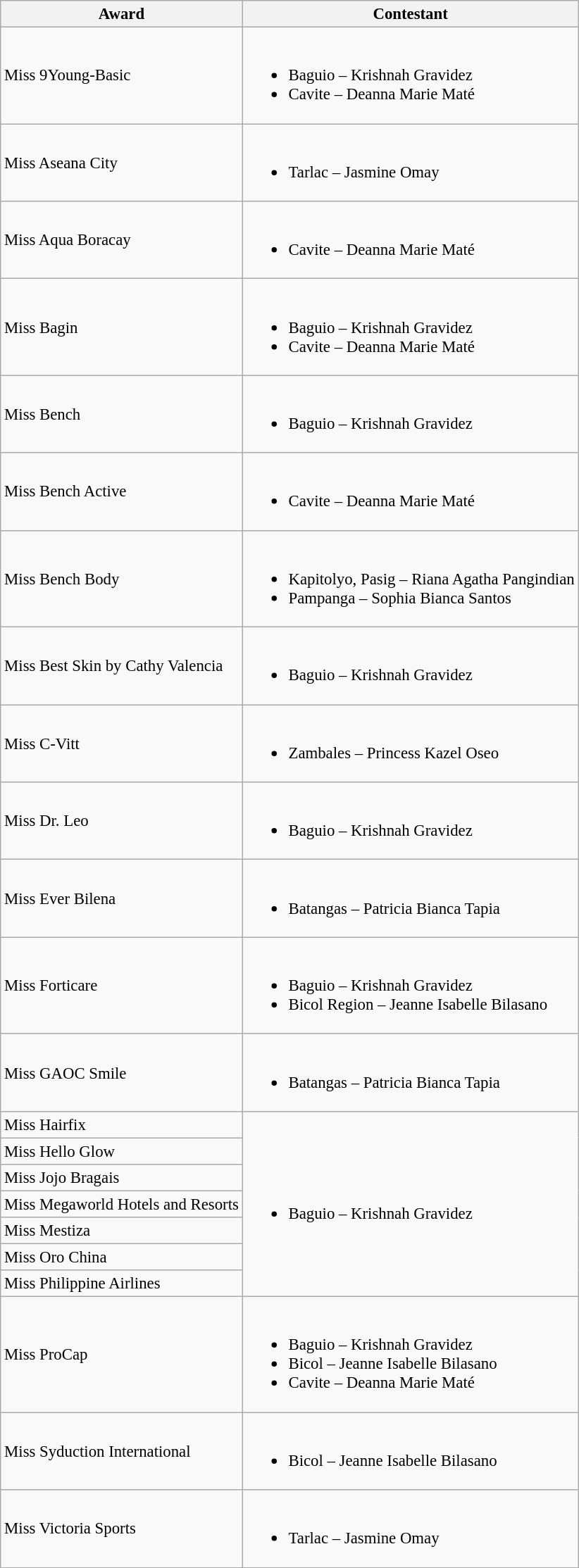<table class="wikitable sortable" style="font-size: 95%;">
<tr>
<th>Award</th>
<th>Contestant</th>
</tr>
<tr>
<td>Miss 9Young-Basic</td>
<td><br><ul><li>Baguio – Krishnah Gravidez</li><li>Cavite – Deanna Marie Maté</li></ul></td>
</tr>
<tr>
<td>Miss Aseana City</td>
<td><br><ul><li>Tarlac – Jasmine Omay</li></ul></td>
</tr>
<tr>
<td>Miss Aqua Boracay</td>
<td><br><ul><li>Cavite – Deanna Marie Maté</li></ul></td>
</tr>
<tr>
<td>Miss Bagin</td>
<td><br><ul><li>Baguio – Krishnah Gravidez</li><li>Cavite – Deanna Marie Maté</li></ul></td>
</tr>
<tr>
<td>Miss Bench</td>
<td><br><ul><li>Baguio – Krishnah Gravidez</li></ul></td>
</tr>
<tr>
<td>Miss Bench Active</td>
<td><br><ul><li>Cavite – Deanna Marie Maté</li></ul></td>
</tr>
<tr>
<td>Miss Bench Body</td>
<td><br><ul><li>Kapitolyo, Pasig – Riana Agatha Pangindian</li><li>Pampanga – Sophia Bianca Santos</li></ul></td>
</tr>
<tr>
<td>Miss Best Skin by Cathy Valencia</td>
<td><br><ul><li>Baguio – Krishnah  Gravidez</li></ul></td>
</tr>
<tr>
<td>Miss C-Vitt</td>
<td><br><ul><li>Zambales – Princess Kazel Oseo</li></ul></td>
</tr>
<tr>
<td>Miss Dr. Leo</td>
<td><br><ul><li>Baguio – Krishnah Gravidez</li></ul></td>
</tr>
<tr>
<td>Miss Ever Bilena</td>
<td><br><ul><li>Batangas – Patricia Bianca Tapia</li></ul></td>
</tr>
<tr>
<td>Miss Forticare</td>
<td><br><ul><li>Baguio – Krishnah Gravidez</li><li>Bicol Region – Jeanne Isabelle Bilasano</li></ul></td>
</tr>
<tr>
<td>Miss GAOC Smile</td>
<td><br><ul><li>Batangas – Patricia Bianca Tapia</li></ul></td>
</tr>
<tr>
<td>Miss Hairfix</td>
<td rowspan="7"><br><ul><li>Baguio – Krishnah Gravidez</li></ul></td>
</tr>
<tr>
<td>Miss Hello Glow</td>
</tr>
<tr>
<td>Miss Jojo Bragais</td>
</tr>
<tr>
<td>Miss Megaworld Hotels and Resorts</td>
</tr>
<tr>
<td>Miss Mestiza</td>
</tr>
<tr>
<td>Miss Oro China</td>
</tr>
<tr>
<td>Miss Philippine Airlines</td>
</tr>
<tr>
<td>Miss ProCap</td>
<td><br><ul><li>Baguio – Krishnah Gravidez</li><li>Bicol – Jeanne Isabelle Bilasano</li><li>Cavite – Deanna Marie Maté</li></ul></td>
</tr>
<tr>
<td>Miss Syduction International</td>
<td><br><ul><li>Bicol – Jeanne Isabelle Bilasano</li></ul></td>
</tr>
<tr>
<td>Miss Victoria Sports</td>
<td><br><ul><li>Tarlac – Jasmine Omay</li></ul></td>
</tr>
</table>
